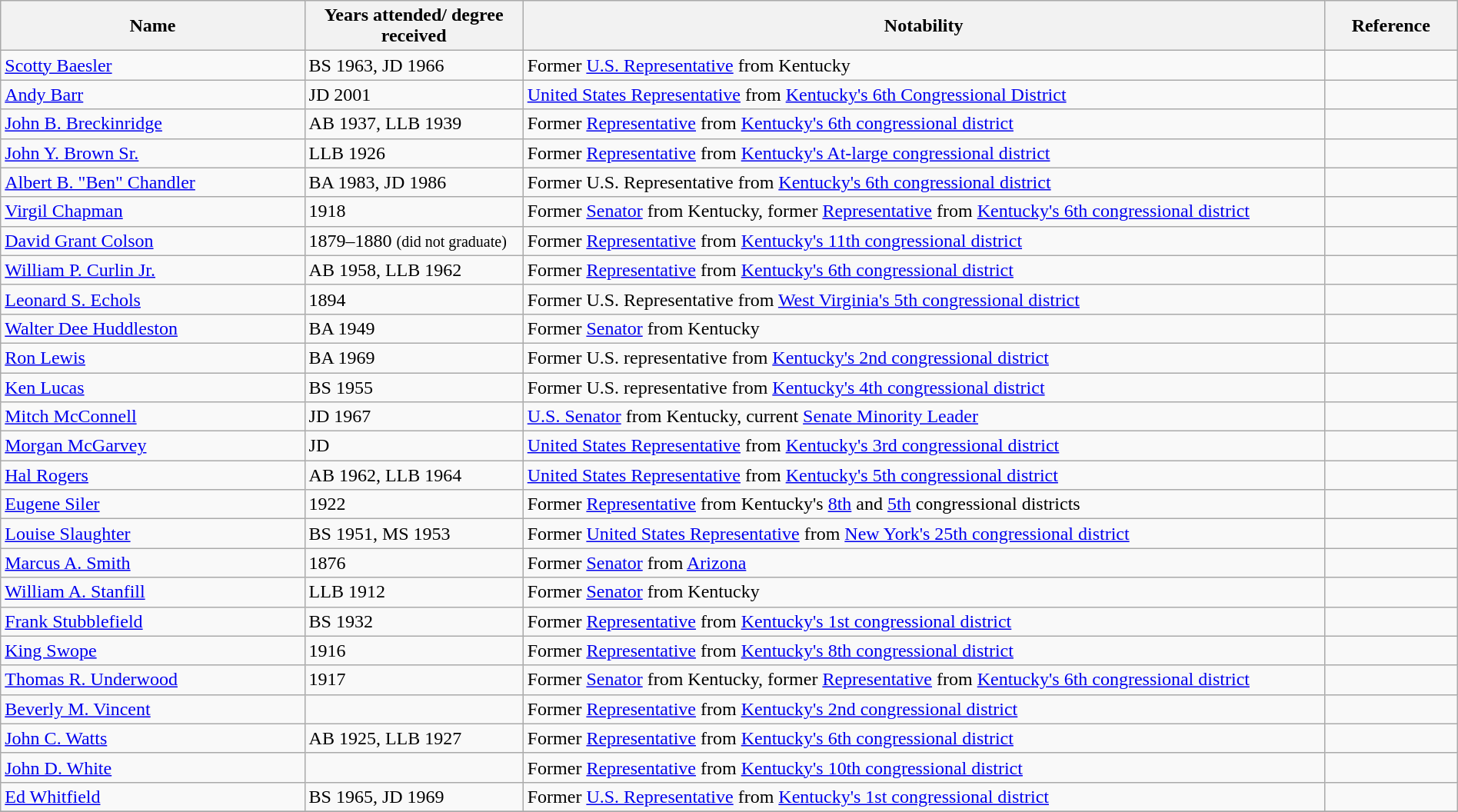<table width="100%" class="wikitable sortable">
<tr>
<th style="width:*;">Name</th>
<th style="width:15%;">Years attended/ degree received</th>
<th style="width:55%;" class="unsortable">Notability</th>
<th style="width:*;" class="unsortable">Reference</th>
</tr>
<tr>
<td><a href='#'>Scotty Baesler</a></td>
<td>BS 1963, JD 1966</td>
<td>Former <a href='#'>U.S. Representative</a> from Kentucky</td>
<td></td>
</tr>
<tr>
<td><a href='#'>Andy Barr</a></td>
<td>JD 2001</td>
<td><a href='#'>United States Representative</a> from <a href='#'>Kentucky's 6th Congressional District</a></td>
<td></td>
</tr>
<tr>
<td><a href='#'>John B. Breckinridge</a></td>
<td>AB 1937, LLB 1939</td>
<td>Former <a href='#'>Representative</a> from <a href='#'>Kentucky's 6th congressional district</a></td>
<td></td>
</tr>
<tr>
<td><a href='#'>John Y. Brown Sr.</a></td>
<td>LLB 1926</td>
<td>Former <a href='#'>Representative</a> from <a href='#'>Kentucky's At-large congressional district</a></td>
<td></td>
</tr>
<tr>
<td><a href='#'>Albert B. "Ben" Chandler</a></td>
<td>BA 1983, JD 1986</td>
<td>Former U.S. Representative from <a href='#'>Kentucky's 6th congressional district</a></td>
<td></td>
</tr>
<tr>
<td><a href='#'>Virgil Chapman</a></td>
<td>1918</td>
<td>Former <a href='#'>Senator</a> from Kentucky, former <a href='#'>Representative</a> from <a href='#'>Kentucky's 6th congressional district</a></td>
<td></td>
</tr>
<tr>
<td><a href='#'>David Grant Colson</a></td>
<td>1879–1880 <small>(did not graduate)</small></td>
<td>Former <a href='#'>Representative</a> from <a href='#'>Kentucky's 11th congressional district</a></td>
<td></td>
</tr>
<tr>
<td><a href='#'>William P. Curlin Jr.</a></td>
<td>AB 1958, LLB 1962</td>
<td>Former <a href='#'>Representative</a> from <a href='#'>Kentucky's 6th congressional district</a></td>
<td></td>
</tr>
<tr>
<td><a href='#'>Leonard S. Echols</a></td>
<td>1894</td>
<td>Former U.S. Representative from <a href='#'>West Virginia's 5th congressional district</a></td>
<td></td>
</tr>
<tr>
<td><a href='#'>Walter Dee Huddleston</a></td>
<td>BA 1949</td>
<td>Former <a href='#'>Senator</a> from Kentucky</td>
<td></td>
</tr>
<tr>
<td><a href='#'>Ron Lewis</a></td>
<td>BA 1969</td>
<td>Former U.S. representative from <a href='#'>Kentucky's 2nd congressional district</a></td>
<td></td>
</tr>
<tr>
<td><a href='#'>Ken Lucas</a></td>
<td>BS 1955</td>
<td>Former U.S. representative from <a href='#'>Kentucky's 4th congressional district</a></td>
<td></td>
</tr>
<tr>
<td><a href='#'>Mitch McConnell</a></td>
<td>JD 1967</td>
<td><a href='#'>U.S. Senator</a> from Kentucky, current <a href='#'>Senate Minority Leader</a></td>
<td></td>
</tr>
<tr>
<td><a href='#'>Morgan McGarvey</a></td>
<td>JD</td>
<td><a href='#'>United States Representative</a> from <a href='#'>Kentucky's 3rd congressional district</a></td>
<td></td>
</tr>
<tr>
<td><a href='#'>Hal Rogers</a></td>
<td>AB 1962, LLB 1964</td>
<td><a href='#'>United States Representative</a> from <a href='#'>Kentucky's 5th congressional district</a></td>
<td></td>
</tr>
<tr>
<td><a href='#'>Eugene Siler</a></td>
<td>1922</td>
<td>Former <a href='#'>Representative</a> from Kentucky's <a href='#'>8th</a> and <a href='#'>5th</a> congressional districts</td>
<td></td>
</tr>
<tr>
<td><a href='#'>Louise Slaughter</a></td>
<td>BS 1951, MS 1953</td>
<td>Former <a href='#'>United States Representative</a> from <a href='#'>New York's 25th congressional district</a></td>
<td></td>
</tr>
<tr>
<td><a href='#'>Marcus A. Smith</a></td>
<td>1876</td>
<td>Former <a href='#'>Senator</a> from <a href='#'>Arizona</a></td>
<td></td>
</tr>
<tr>
<td><a href='#'>William A. Stanfill</a></td>
<td>LLB 1912</td>
<td>Former <a href='#'>Senator</a> from Kentucky</td>
<td></td>
</tr>
<tr>
<td><a href='#'>Frank Stubblefield</a></td>
<td>BS 1932</td>
<td>Former <a href='#'>Representative</a> from <a href='#'>Kentucky's 1st congressional district</a></td>
<td></td>
</tr>
<tr>
<td><a href='#'>King Swope</a></td>
<td>1916</td>
<td>Former <a href='#'>Representative</a> from <a href='#'>Kentucky's 8th congressional district</a></td>
<td></td>
</tr>
<tr>
<td><a href='#'>Thomas R. Underwood</a></td>
<td>1917</td>
<td>Former <a href='#'>Senator</a> from Kentucky, former <a href='#'>Representative</a> from <a href='#'>Kentucky's 6th congressional district</a></td>
<td></td>
</tr>
<tr>
<td><a href='#'>Beverly M. Vincent</a></td>
<td></td>
<td>Former <a href='#'>Representative</a> from <a href='#'>Kentucky's 2nd congressional district</a></td>
<td></td>
</tr>
<tr>
<td><a href='#'>John C. Watts</a></td>
<td>AB 1925, LLB 1927</td>
<td>Former <a href='#'>Representative</a> from <a href='#'>Kentucky's 6th congressional district</a></td>
<td></td>
</tr>
<tr>
<td><a href='#'>John D. White</a></td>
<td></td>
<td>Former <a href='#'>Representative</a> from <a href='#'>Kentucky's 10th congressional district</a></td>
<td></td>
</tr>
<tr>
<td><a href='#'>Ed Whitfield</a></td>
<td>BS 1965, JD 1969</td>
<td>Former <a href='#'>U.S. Representative</a> from <a href='#'>Kentucky's 1st congressional district</a></td>
<td></td>
</tr>
<tr>
</tr>
</table>
